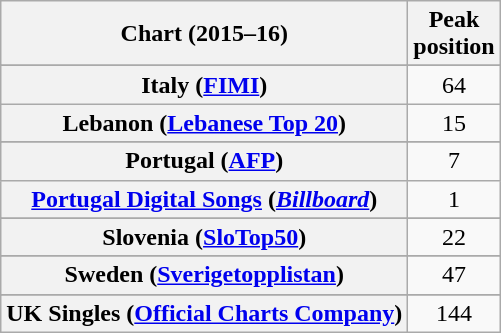<table class="wikitable plainrowheaders sortable" style="text-align:center;">
<tr>
<th scope="col">Chart (2015–16)</th>
<th scope="col">Peak<br>position</th>
</tr>
<tr>
</tr>
<tr>
</tr>
<tr>
</tr>
<tr>
</tr>
<tr>
</tr>
<tr>
</tr>
<tr>
</tr>
<tr>
</tr>
<tr>
<th scope="row">Italy (<a href='#'>FIMI</a>)</th>
<td>64</td>
</tr>
<tr>
<th scope="row">Lebanon (<a href='#'>Lebanese Top 20</a>)</th>
<td>15</td>
</tr>
<tr>
</tr>
<tr>
</tr>
<tr>
</tr>
<tr>
<th scope="row">Portugal (<a href='#'>AFP</a>)</th>
<td>7</td>
</tr>
<tr>
<th scope="row"><a href='#'>Portugal Digital Songs</a> (<em><a href='#'>Billboard</a></em>)</th>
<td>1</td>
</tr>
<tr>
</tr>
<tr>
<th scope="row">Slovenia (<a href='#'>SloTop50</a>)</th>
<td>22</td>
</tr>
<tr>
</tr>
<tr>
<th scope="row">Sweden (<a href='#'>Sverigetopplistan</a>)</th>
<td>47</td>
</tr>
<tr>
</tr>
<tr>
<th scope="row">UK Singles (<a href='#'>Official Charts Company</a>)</th>
<td>144</td>
</tr>
</table>
